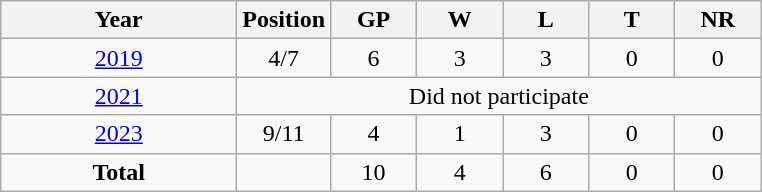<table class="wikitable" style="text-align: center; width=900px;">
<tr>
<th width=150>Year</th>
<th width=50>Position</th>
<th width=50>GP</th>
<th width=50>W</th>
<th width=50>L</th>
<th width=50>T</th>
<th width=50>NR</th>
</tr>
<tr>
<td> <a href='#'>2019</a></td>
<td>4/7</td>
<td>6</td>
<td>3</td>
<td>3</td>
<td>0</td>
<td>0</td>
</tr>
<tr>
<td> <a href='#'>2021</a></td>
<td rowspan=1 colspan=8>Did not participate</td>
</tr>
<tr>
<td> <a href='#'>2023</a></td>
<td>9/11</td>
<td>4</td>
<td>1</td>
<td>3</td>
<td>0</td>
<td>0</td>
</tr>
<tr>
<td><strong>Total</strong></td>
<td></td>
<td>10</td>
<td>4</td>
<td>6</td>
<td>0</td>
<td>0</td>
</tr>
</table>
